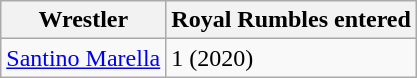<table class="wikitable sortable">
<tr>
<th>Wrestler</th>
<th>Royal Rumbles entered</th>
</tr>
<tr>
<td><a href='#'>Santino Marella</a></td>
<td>1 (2020)</td>
</tr>
</table>
